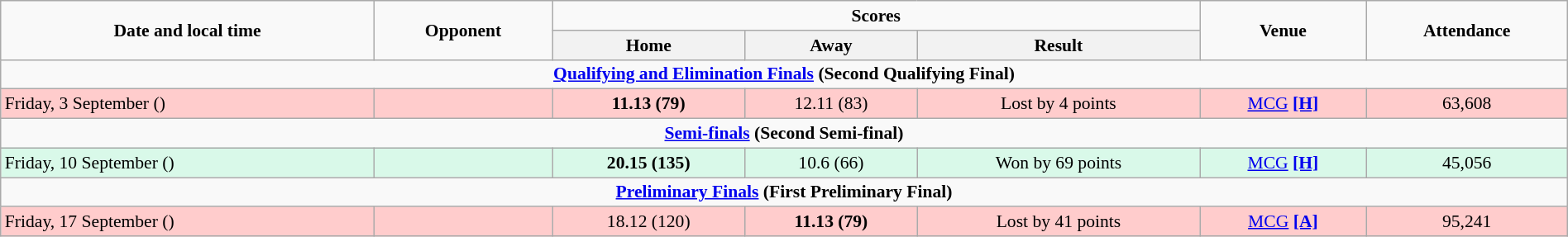<table class="wikitable" style="font-size:90%; text-align:center; width: 100%; margin-left: auto; margin-right: auto;">
<tr>
<td rowspan=2><strong>Date and local time</strong></td>
<td rowspan=2><strong>Opponent</strong></td>
<td colspan=3><strong>Scores</strong> </td>
<td rowspan=2><strong>Venue</strong></td>
<td rowspan=2><strong>Attendance</strong></td>
</tr>
<tr>
<th>Home</th>
<th>Away</th>
<th>Result</th>
</tr>
<tr>
<td colspan=7><strong><a href='#'>Qualifying and Elimination Finals</a> (Second Qualifying Final)</strong></td>
</tr>
<tr style="background:#fcc;">
<td align=left>Friday, 3 September ()</td>
<td align=left></td>
<td><strong>11.13 (79)</strong></td>
<td>12.11 (83)</td>
<td>Lost by 4 points</td>
<td><a href='#'>MCG</a> <span></span><a href='#'><strong>[H]</strong></a></td>
<td>63,608</td>
</tr>
<tr>
<td colspan=7><strong><a href='#'>Semi-finals</a> (Second Semi-final)</strong></td>
</tr>
<tr style="background:#d9f9e9;">
<td align=left>Friday, 10 September ()</td>
<td align=left></td>
<td><strong>20.15 (135)</strong></td>
<td>10.6 (66)</td>
<td>Won by 69 points</td>
<td><a href='#'>MCG</a> <span></span><a href='#'><strong>[H]</strong></a></td>
<td>45,056</td>
</tr>
<tr>
<td colspan=7><strong><a href='#'>Preliminary Finals</a> (First Preliminary Final)</strong></td>
</tr>
<tr style="background:#fcc;">
<td align=left>Friday, 17 September ()</td>
<td align=left></td>
<td>18.12 (120)</td>
<td><strong>11.13 (79)</strong></td>
<td>Lost by 41 points</td>
<td><a href='#'>MCG</a> <span></span><a href='#'><strong>[A]</strong></a></td>
<td>95,241</td>
</tr>
</table>
